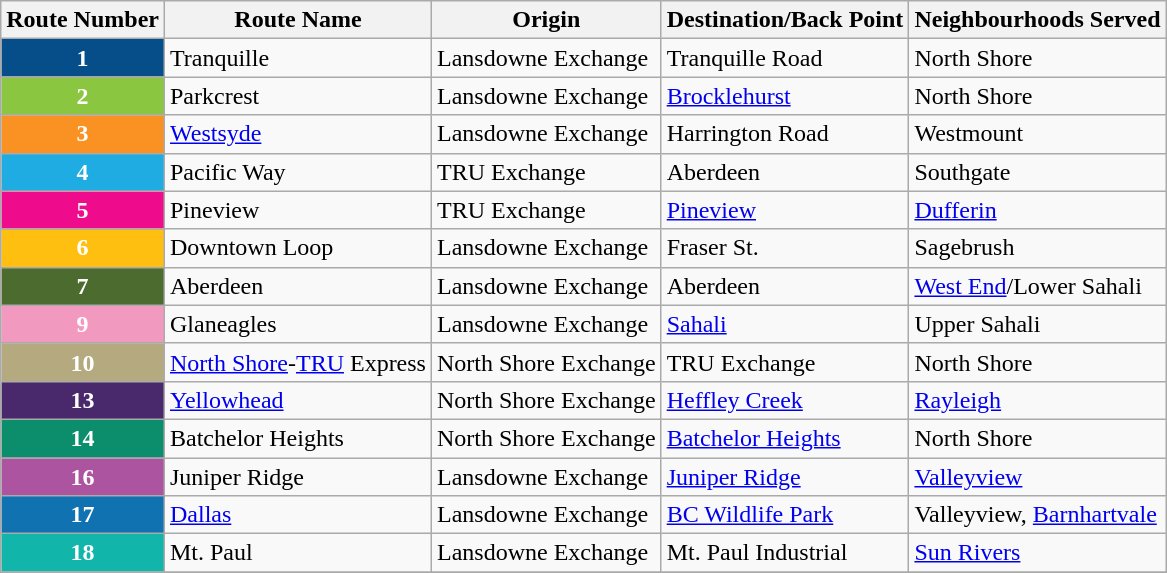<table class="wikitable">
<tr>
<th>Route Number</th>
<th>Route Name</th>
<th>Origin</th>
<th>Destination/Back Point</th>
<th>Neighbourhoods Served</th>
</tr>
<tr>
<td Style="background: #054e89; color: white; text-align: center;"><strong>1</strong></td>
<td>Tranquille</td>
<td>Lansdowne Exchange</td>
<td>Tranquille Road</td>
<td>North Shore</td>
</tr>
<tr>
<td Style="background: #8ac63f; color: white; text-align: center;"><strong>2</strong></td>
<td>Parkcrest</td>
<td>Lansdowne Exchange</td>
<td><a href='#'>Brocklehurst</a></td>
<td>North Shore</td>
</tr>
<tr>
<td Style="background: #f99223; color: white; text-align: center;"><strong>3</strong></td>
<td><a href='#'>Westsyde</a></td>
<td>Lansdowne Exchange</td>
<td>Harrington Road</td>
<td>Westmount</td>
</tr>
<tr>
<td Style="background: #1eace3; color: white; text-align: center;"><strong>4</strong></td>
<td>Pacific Way</td>
<td>TRU Exchange</td>
<td>Aberdeen</td>
<td>Southgate</td>
</tr>
<tr>
<td Style="background: #ee0c8c; color: white; text-align: center;"><strong>5</strong></td>
<td>Pineview</td>
<td>TRU Exchange</td>
<td><a href='#'>Pineview</a></td>
<td><a href='#'>Dufferin</a></td>
</tr>
<tr>
<td Style="background: #febf10; color: white; text-align: center;"><strong>6</strong></td>
<td>Downtown Loop</td>
<td>Lansdowne Exchange</td>
<td>Fraser St.</td>
<td>Sagebrush</td>
</tr>
<tr>
<td Style="background: #4c6b2e; color: white; text-align: center;"><strong>7</strong></td>
<td>Aberdeen</td>
<td>Lansdowne Exchange</td>
<td>Aberdeen</td>
<td><a href='#'>West End</a>/Lower Sahali</td>
</tr>
<tr>
<td Style="background: #f299bf; color: white; text-align: center;"><strong>9</strong></td>
<td>Glaneagles</td>
<td>Lansdowne Exchange</td>
<td><a href='#'>Sahali</a></td>
<td>Upper Sahali</td>
</tr>
<tr>
<td Style="background: #b5a97f; color: white; text-align: center;"><strong>10</strong></td>
<td><a href='#'>North Shore</a>-<a href='#'>TRU</a> Express</td>
<td>North Shore Exchange</td>
<td>TRU Exchange</td>
<td>North Shore</td>
</tr>
<tr>
<td Style="background: #49286c; color: white; text-align: center;"><strong>13</strong></td>
<td><a href='#'>Yellowhead</a></td>
<td>North Shore Exchange</td>
<td><a href='#'>Heffley Creek</a></td>
<td><a href='#'>Rayleigh</a></td>
</tr>
<tr>
<td Style="background: #0c8e6c; color: white; text-align: center;"><strong>14</strong></td>
<td>Batchelor Heights</td>
<td>North Shore Exchange</td>
<td><a href='#'>Batchelor Heights</a></td>
<td>North Shore</td>
</tr>
<tr>
<td Style="background: #ac549f; color: white; text-align: center;"><strong>16</strong></td>
<td>Juniper Ridge</td>
<td>Lansdowne Exchange</td>
<td><a href='#'>Juniper Ridge</a></td>
<td><a href='#'>Valleyview</a></td>
</tr>
<tr>
<td Style="background: #1072b0; color: white; text-align: center;"><strong>17</strong></td>
<td><a href='#'>Dallas</a></td>
<td>Lansdowne Exchange</td>
<td><a href='#'>BC Wildlife Park</a></td>
<td>Valleyview, <a href='#'>Barnhartvale</a></td>
</tr>
<tr>
<td Style="background: #12b5aa; color: white; text-align: center;"><strong>18</strong></td>
<td>Mt. Paul</td>
<td>Lansdowne Exchange</td>
<td>Mt. Paul Industrial</td>
<td><a href='#'>Sun Rivers</a></td>
</tr>
<tr>
</tr>
</table>
